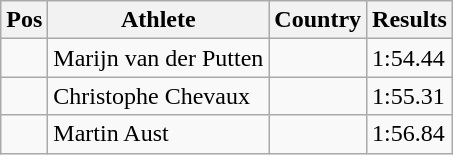<table class="wikitable wikble">
<tr>
<th>Pos</th>
<th>Athlete</th>
<th>Country</th>
<th>Results</th>
</tr>
<tr>
<td align="center"></td>
<td>Marijn van der Putten</td>
<td></td>
<td>1:54.44</td>
</tr>
<tr>
<td align="center"></td>
<td>Christophe Chevaux</td>
<td></td>
<td>1:55.31</td>
</tr>
<tr>
<td align="center"></td>
<td>Martin Aust</td>
<td></td>
<td>1:56.84</td>
</tr>
</table>
